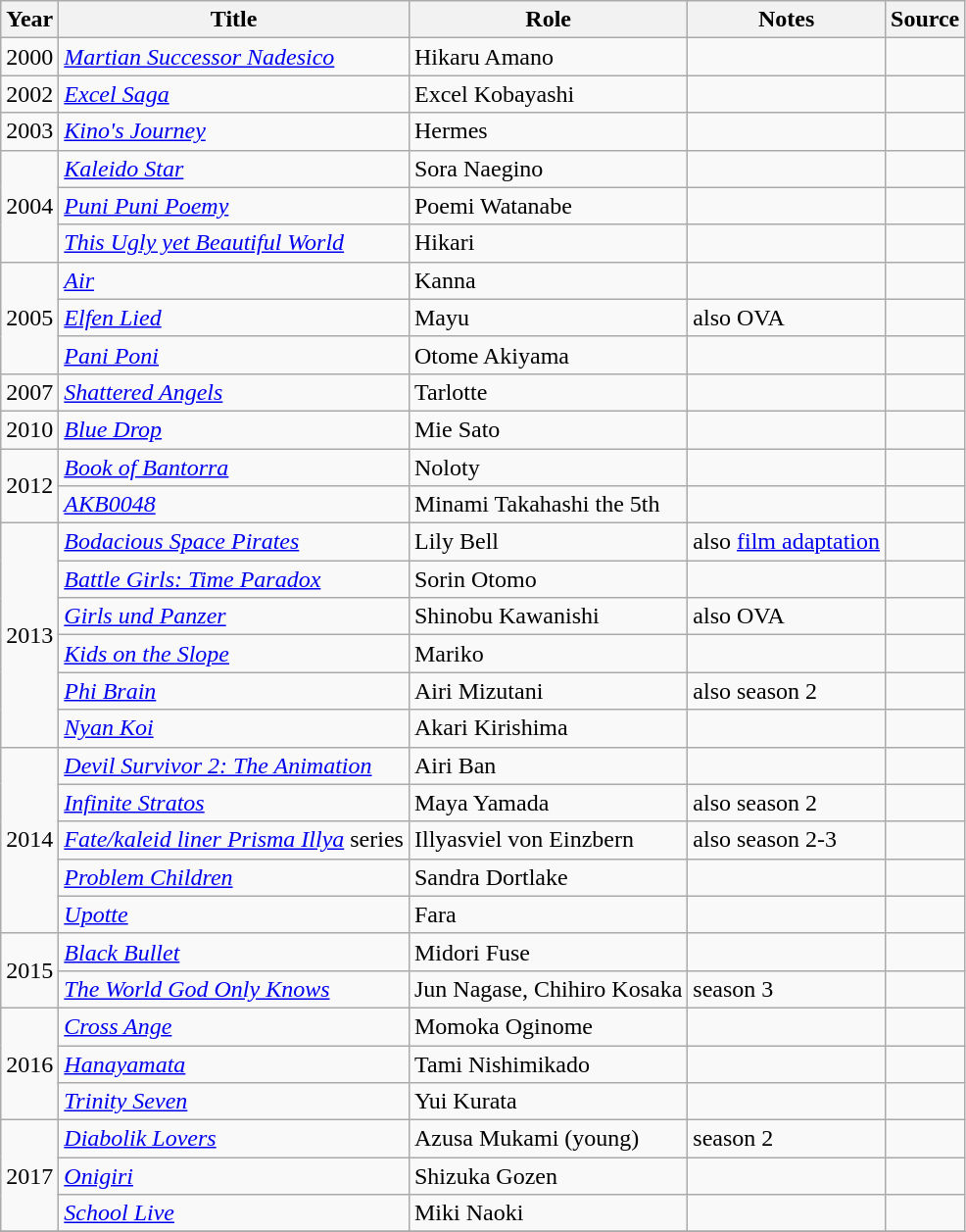<table class="wikitable sortable plainrowheaders">
<tr>
<th>Year</th>
<th>Title</th>
<th>Role</th>
<th>Notes</th>
<th>Source</th>
</tr>
<tr>
<td>2000</td>
<td><em><a href='#'>Martian Successor Nadesico</a></em></td>
<td>Hikaru Amano</td>
<td></td>
<td></td>
</tr>
<tr>
<td>2002</td>
<td><em><a href='#'>Excel Saga</a></em></td>
<td>Excel Kobayashi</td>
<td></td>
<td></td>
</tr>
<tr>
<td>2003</td>
<td><em><a href='#'>Kino's Journey</a></em></td>
<td>Hermes</td>
<td></td>
</tr>
<tr>
<td rowspan="3">2004</td>
<td><em><a href='#'>Kaleido Star</a></em></td>
<td>Sora Naegino</td>
<td></td>
<td></td>
</tr>
<tr>
<td><em><a href='#'>Puni Puni Poemy</a></em></td>
<td>Poemi Watanabe</td>
<td></td>
<td></td>
</tr>
<tr>
<td><em><a href='#'>This Ugly yet Beautiful World</a></em></td>
<td>Hikari</td>
<td></td>
<td></td>
</tr>
<tr>
<td rowspan="3">2005</td>
<td><em><a href='#'>Air</a></em></td>
<td>Kanna</td>
<td></td>
</tr>
<tr>
<td><em><a href='#'>Elfen Lied</a></em></td>
<td>Mayu</td>
<td>also OVA</td>
<td></td>
</tr>
<tr>
<td><em><a href='#'>Pani Poni</a></em></td>
<td>Otome Akiyama</td>
<td></td>
<td></td>
</tr>
<tr>
<td>2007</td>
<td><em><a href='#'>Shattered Angels</a></em></td>
<td>Tarlotte</td>
<td></td>
</tr>
<tr>
<td>2010</td>
<td><em><a href='#'>Blue Drop</a></em></td>
<td>Mie Sato</td>
<td></td>
<td></td>
</tr>
<tr>
<td rowspan="2">2012</td>
<td><em><a href='#'>Book of Bantorra</a></em></td>
<td>Noloty</td>
<td></td>
<td></td>
</tr>
<tr>
<td><em><a href='#'>AKB0048</a></em></td>
<td>Minami Takahashi the 5th</td>
<td></td>
<td></td>
</tr>
<tr>
<td rowspan="6">2013</td>
<td><em><a href='#'>Bodacious Space Pirates</a></em></td>
<td>Lily Bell</td>
<td>also <a href='#'>film adaptation</a></td>
<td></td>
</tr>
<tr>
<td><em><a href='#'>Battle Girls: Time Paradox</a></em></td>
<td>Sorin Otomo</td>
<td></td>
<td></td>
</tr>
<tr>
<td><em><a href='#'>Girls und Panzer</a></em></td>
<td>Shinobu Kawanishi</td>
<td>also OVA</td>
<td></td>
</tr>
<tr>
<td><em><a href='#'>Kids on the Slope</a></em></td>
<td>Mariko</td>
<td></td>
<td></td>
</tr>
<tr>
<td><em><a href='#'>Phi Brain</a></em></td>
<td>Airi Mizutani</td>
<td>also season 2</td>
<td></td>
</tr>
<tr>
<td><em><a href='#'>Nyan Koi</a></em></td>
<td>Akari Kirishima</td>
<td></td>
<td></td>
</tr>
<tr>
<td rowspan="5">2014</td>
<td><em><a href='#'>Devil Survivor 2: The Animation</a></em></td>
<td>Airi Ban</td>
<td></td>
<td></td>
</tr>
<tr>
<td><em><a href='#'>Infinite Stratos</a></em></td>
<td>Maya Yamada</td>
<td>also season 2</td>
<td></td>
</tr>
<tr>
<td><em><a href='#'>Fate/kaleid liner Prisma Illya</a></em> series</td>
<td>Illyasviel von Einzbern</td>
<td>also season 2-3</td>
<td></td>
</tr>
<tr>
<td><em><a href='#'>Problem Children</a></em></td>
<td>Sandra Dortlake</td>
<td></td>
<td></td>
</tr>
<tr>
<td><em><a href='#'>Upotte</a></em></td>
<td>Fara</td>
<td></td>
<td></td>
</tr>
<tr>
<td rowspan="2">2015</td>
<td><em><a href='#'>Black Bullet</a></em></td>
<td>Midori Fuse</td>
<td></td>
<td></td>
</tr>
<tr>
<td><em><a href='#'>The World God Only Knows</a></em></td>
<td>Jun Nagase, Chihiro Kosaka</td>
<td>season 3</td>
<td></td>
</tr>
<tr>
<td rowspan="3">2016</td>
<td><em><a href='#'>Cross Ange</a></em></td>
<td>Momoka Oginome</td>
<td></td>
<td></td>
</tr>
<tr>
<td><em><a href='#'>Hanayamata</a></em></td>
<td>Tami Nishimikado</td>
<td></td>
<td></td>
</tr>
<tr>
<td><em><a href='#'>Trinity Seven</a></em></td>
<td>Yui Kurata</td>
<td></td>
<td></td>
</tr>
<tr>
<td rowspan="3">2017</td>
<td><em><a href='#'>Diabolik Lovers</a></em></td>
<td>Azusa Mukami (young)</td>
<td>season 2</td>
<td></td>
</tr>
<tr>
<td><em><a href='#'>Onigiri</a></em></td>
<td>Shizuka Gozen</td>
<td></td>
<td></td>
</tr>
<tr>
<td><em><a href='#'>School Live</a></em></td>
<td>Miki Naoki</td>
<td></td>
<td></td>
</tr>
<tr>
</tr>
</table>
